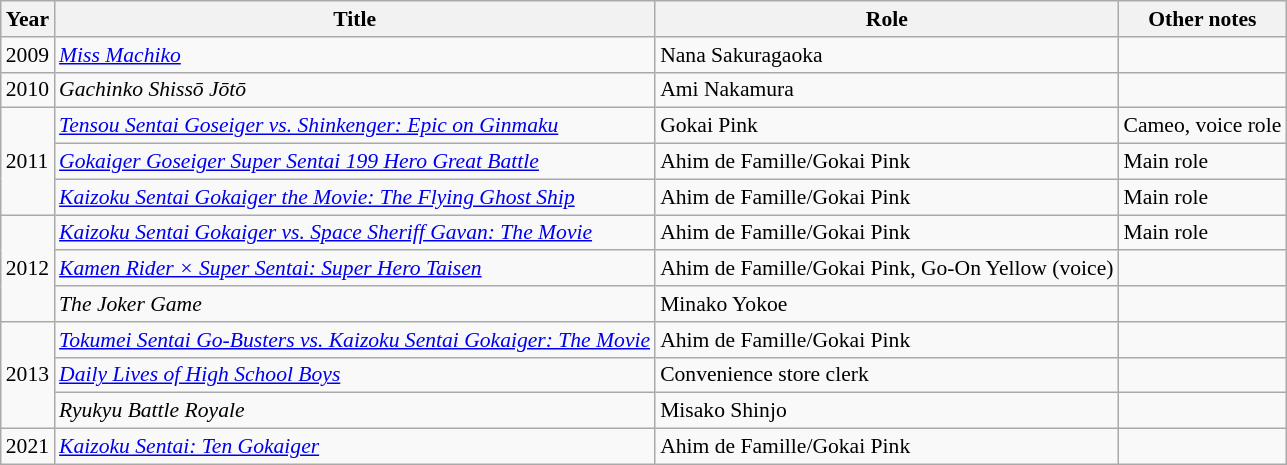<table class="wikitable" style="font-size: 90%;">
<tr>
<th>Year</th>
<th>Title</th>
<th>Role</th>
<th>Other notes</th>
</tr>
<tr>
<td>2009</td>
<td><em><a href='#'>Miss Machiko</a></em></td>
<td>Nana Sakuragaoka</td>
<td></td>
</tr>
<tr>
<td>2010</td>
<td><em>Gachinko Shissō Jōtō</em></td>
<td>Ami Nakamura</td>
<td></td>
</tr>
<tr>
<td rowspan="3">2011</td>
<td><em><a href='#'>Tensou Sentai Goseiger vs. Shinkenger: Epic on Ginmaku</a></em></td>
<td>Gokai Pink</td>
<td>Cameo, voice role</td>
</tr>
<tr>
<td><em><a href='#'>Gokaiger Goseiger Super Sentai 199 Hero Great Battle</a></em></td>
<td>Ahim de Famille/Gokai Pink</td>
<td>Main role</td>
</tr>
<tr>
<td><em><a href='#'>Kaizoku Sentai Gokaiger the Movie: The Flying Ghost Ship</a></em></td>
<td>Ahim de Famille/Gokai Pink</td>
<td>Main role</td>
</tr>
<tr>
<td rowspan="3">2012</td>
<td><em><a href='#'>Kaizoku Sentai Gokaiger vs. Space Sheriff Gavan: The Movie</a></em></td>
<td>Ahim de Famille/Gokai Pink</td>
<td>Main role</td>
</tr>
<tr>
<td><em><a href='#'>Kamen Rider × Super Sentai: Super Hero Taisen</a></em></td>
<td>Ahim de Famille/Gokai Pink, Go-On Yellow (voice)</td>
<td></td>
</tr>
<tr>
<td><em>The Joker Game</em></td>
<td>Minako Yokoe</td>
<td></td>
</tr>
<tr>
<td rowspan="3">2013</td>
<td><em><a href='#'>Tokumei Sentai Go-Busters vs. Kaizoku Sentai Gokaiger: The Movie</a></em></td>
<td>Ahim de Famille/Gokai Pink</td>
<td></td>
</tr>
<tr>
<td><em><a href='#'>Daily Lives of High School Boys</a></em></td>
<td>Convenience store clerk</td>
<td></td>
</tr>
<tr>
<td><em>Ryukyu Battle Royale</em></td>
<td>Misako Shinjo</td>
<td></td>
</tr>
<tr>
<td>2021</td>
<td><em><a href='#'>Kaizoku Sentai: Ten Gokaiger</a></em></td>
<td>Ahim de Famille/Gokai Pink</td>
<td></td>
</tr>
</table>
